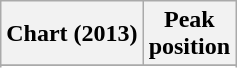<table class="wikitable sortable">
<tr>
<th>Chart (2013)</th>
<th>Peak<br>position</th>
</tr>
<tr>
</tr>
<tr>
</tr>
</table>
